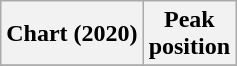<table class="wikitable sortable">
<tr>
<th>Chart (2020)</th>
<th>Peak<br>position</th>
</tr>
<tr>
</tr>
</table>
